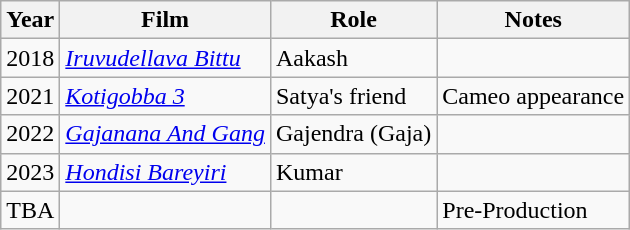<table class="wikitable sortable">
<tr>
<th>Year</th>
<th>Film</th>
<th>Role</th>
<th>Notes</th>
</tr>
<tr>
<td>2018</td>
<td><em><a href='#'>Iruvudellava Bittu</a></em></td>
<td>Aakash</td>
<td></td>
</tr>
<tr>
<td>2021</td>
<td><em><a href='#'>Kotigobba 3</a></em></td>
<td>Satya's friend</td>
<td>Cameo appearance </td>
</tr>
<tr>
<td>2022</td>
<td><em><a href='#'>Gajanana And Gang</a></em></td>
<td>Gajendra (Gaja)</td>
<td></td>
</tr>
<tr>
<td>2023</td>
<td><em><a href='#'>Hondisi Bareyiri</a></em></td>
<td>Kumar</td>
<td></td>
</tr>
<tr>
<td>TBA</td>
<td></td>
<td></td>
<td>Pre-Production </td>
</tr>
</table>
